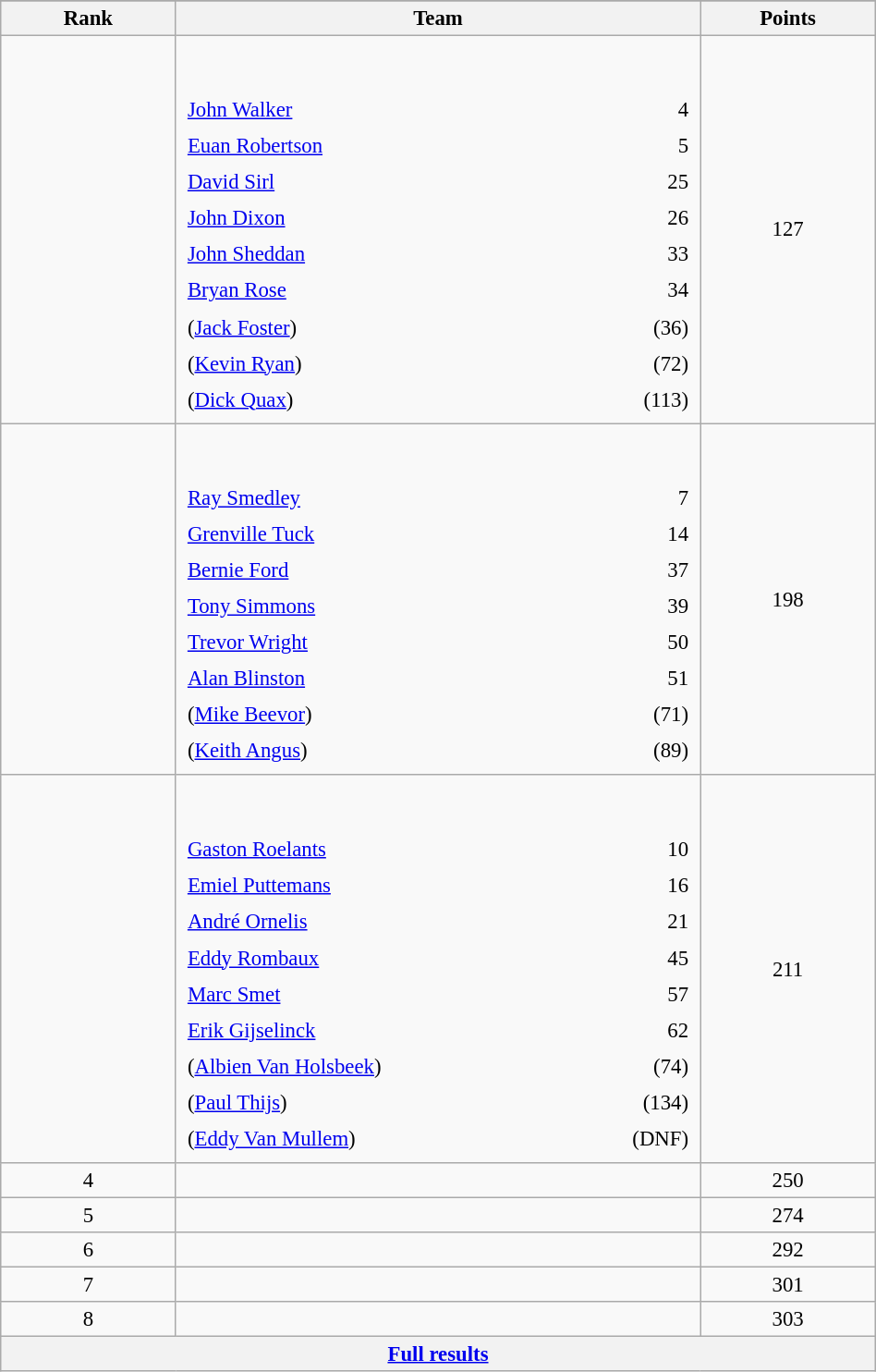<table class="wikitable sortable" style=" text-align:center; font-size:95%;" width="50%">
<tr>
</tr>
<tr>
<th width=10%>Rank</th>
<th width=30%>Team</th>
<th width=10%>Points</th>
</tr>
<tr>
<td align=center></td>
<td align=left> <br><br><table width=100%>
<tr>
<td align=left style="border:0"><a href='#'>John Walker</a></td>
<td align=right style="border:0">4</td>
</tr>
<tr>
<td align=left style="border:0"><a href='#'>Euan Robertson</a></td>
<td align=right style="border:0">5</td>
</tr>
<tr>
<td align=left style="border:0"><a href='#'>David Sirl</a></td>
<td align=right style="border:0">25</td>
</tr>
<tr>
<td align=left style="border:0"><a href='#'>John Dixon</a></td>
<td align=right style="border:0">26</td>
</tr>
<tr>
<td align=left style="border:0"><a href='#'>John Sheddan</a></td>
<td align=right style="border:0">33</td>
</tr>
<tr>
<td align=left style="border:0"><a href='#'>Bryan Rose</a></td>
<td align=right style="border:0">34</td>
</tr>
<tr>
<td align=left style="border:0">(<a href='#'>Jack Foster</a>)</td>
<td align=right style="border:0">(36)</td>
</tr>
<tr>
<td align=left style="border:0">(<a href='#'>Kevin Ryan</a>)</td>
<td align=right style="border:0">(72)</td>
</tr>
<tr>
<td align=left style="border:0">(<a href='#'>Dick Quax</a>)</td>
<td align=right style="border:0">(113)</td>
</tr>
</table>
</td>
<td>127</td>
</tr>
<tr>
<td align=center></td>
<td align=left> <br><br><table width=100%>
<tr>
<td align=left style="border:0"><a href='#'>Ray Smedley</a></td>
<td align=right style="border:0">7</td>
</tr>
<tr>
<td align=left style="border:0"><a href='#'>Grenville Tuck</a></td>
<td align=right style="border:0">14</td>
</tr>
<tr>
<td align=left style="border:0"><a href='#'>Bernie Ford</a></td>
<td align=right style="border:0">37</td>
</tr>
<tr>
<td align=left style="border:0"><a href='#'>Tony Simmons</a></td>
<td align=right style="border:0">39</td>
</tr>
<tr>
<td align=left style="border:0"><a href='#'>Trevor Wright</a></td>
<td align=right style="border:0">50</td>
</tr>
<tr>
<td align=left style="border:0"><a href='#'>Alan Blinston</a></td>
<td align=right style="border:0">51</td>
</tr>
<tr>
<td align=left style="border:0">(<a href='#'>Mike Beevor</a>)</td>
<td align=right style="border:0">(71)</td>
</tr>
<tr>
<td align=left style="border:0">(<a href='#'>Keith Angus</a>)</td>
<td align=right style="border:0">(89)</td>
</tr>
</table>
</td>
<td>198</td>
</tr>
<tr>
<td align=center></td>
<td align=left> <br><br><table width=100%>
<tr>
<td align=left style="border:0"><a href='#'>Gaston Roelants</a></td>
<td align=right style="border:0">10</td>
</tr>
<tr>
<td align=left style="border:0"><a href='#'>Emiel Puttemans</a></td>
<td align=right style="border:0">16</td>
</tr>
<tr>
<td align=left style="border:0"><a href='#'>André Ornelis</a></td>
<td align=right style="border:0">21</td>
</tr>
<tr>
<td align=left style="border:0"><a href='#'>Eddy Rombaux</a></td>
<td align=right style="border:0">45</td>
</tr>
<tr>
<td align=left style="border:0"><a href='#'>Marc Smet</a></td>
<td align=right style="border:0">57</td>
</tr>
<tr>
<td align=left style="border:0"><a href='#'>Erik Gijselinck</a></td>
<td align=right style="border:0">62</td>
</tr>
<tr>
<td align=left style="border:0">(<a href='#'>Albien Van Holsbeek</a>)</td>
<td align=right style="border:0">(74)</td>
</tr>
<tr>
<td align=left style="border:0">(<a href='#'>Paul Thijs</a>)</td>
<td align=right style="border:0">(134)</td>
</tr>
<tr>
<td align=left style="border:0">(<a href='#'>Eddy Van Mullem</a>)</td>
<td align=right style="border:0">(DNF)</td>
</tr>
</table>
</td>
<td>211</td>
</tr>
<tr>
<td align=center>4</td>
<td align=left></td>
<td>250</td>
</tr>
<tr>
<td align=center>5</td>
<td align=left></td>
<td>274</td>
</tr>
<tr>
<td align=center>6</td>
<td align=left></td>
<td>292</td>
</tr>
<tr>
<td align=center>7</td>
<td align=left></td>
<td>301</td>
</tr>
<tr>
<td align=center>8</td>
<td align=left></td>
<td>303</td>
</tr>
<tr class="sortbottom">
<th colspan=3 align=center><a href='#'>Full results</a></th>
</tr>
</table>
